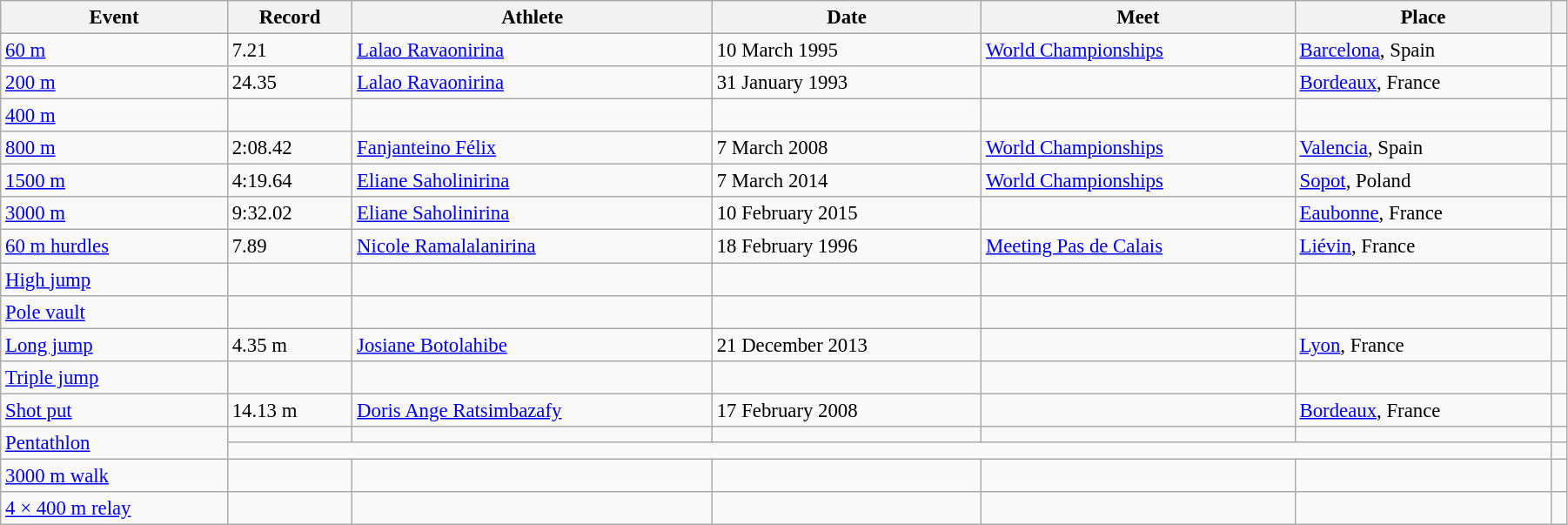<table class="wikitable" style="font-size:95%; width: 95%;">
<tr>
<th>Event</th>
<th>Record</th>
<th>Athlete</th>
<th>Date</th>
<th>Meet</th>
<th>Place</th>
<th></th>
</tr>
<tr>
<td><a href='#'>60 m</a></td>
<td>7.21</td>
<td><a href='#'>Lalao Ravaonirina</a></td>
<td>10 March 1995</td>
<td><a href='#'>World Championships</a></td>
<td><a href='#'>Barcelona</a>, Spain</td>
<td></td>
</tr>
<tr>
<td><a href='#'>200 m</a></td>
<td>24.35</td>
<td><a href='#'>Lalao Ravaonirina</a></td>
<td>31 January 1993</td>
<td></td>
<td><a href='#'>Bordeaux</a>, France</td>
<td></td>
</tr>
<tr>
<td><a href='#'>400 m</a></td>
<td></td>
<td></td>
<td></td>
<td></td>
<td></td>
<td></td>
</tr>
<tr>
<td><a href='#'>800 m</a></td>
<td>2:08.42</td>
<td><a href='#'>Fanjanteino Félix</a></td>
<td>7 March 2008</td>
<td><a href='#'>World Championships</a></td>
<td><a href='#'>Valencia</a>, Spain</td>
<td></td>
</tr>
<tr>
<td><a href='#'>1500 m</a></td>
<td>4:19.64</td>
<td><a href='#'>Eliane Saholinirina</a></td>
<td>7 March 2014</td>
<td><a href='#'>World Championships</a></td>
<td><a href='#'>Sopot</a>, Poland</td>
<td></td>
</tr>
<tr>
<td><a href='#'>3000 m</a></td>
<td>9:32.02</td>
<td><a href='#'>Eliane Saholinirina</a></td>
<td>10 February 2015</td>
<td></td>
<td><a href='#'>Eaubonne</a>, France</td>
<td></td>
</tr>
<tr>
<td><a href='#'>60 m hurdles</a></td>
<td>7.89</td>
<td><a href='#'>Nicole Ramalalanirina</a></td>
<td>18 February 1996</td>
<td><a href='#'>Meeting Pas de Calais</a></td>
<td><a href='#'>Liévin</a>, France</td>
<td></td>
</tr>
<tr>
<td><a href='#'>High jump</a></td>
<td></td>
<td></td>
<td></td>
<td></td>
<td></td>
<td></td>
</tr>
<tr>
<td><a href='#'>Pole vault</a></td>
<td></td>
<td></td>
<td></td>
<td></td>
<td></td>
<td></td>
</tr>
<tr>
<td><a href='#'>Long jump</a></td>
<td>4.35 m</td>
<td><a href='#'>Josiane Botolahibe</a></td>
<td>21 December 2013</td>
<td></td>
<td><a href='#'>Lyon</a>, France</td>
<td></td>
</tr>
<tr>
<td><a href='#'>Triple jump</a></td>
<td></td>
<td></td>
<td></td>
<td></td>
<td></td>
<td></td>
</tr>
<tr>
<td><a href='#'>Shot put</a></td>
<td>14.13 m</td>
<td><a href='#'>Doris Ange Ratsimbazafy</a></td>
<td>17 February 2008</td>
<td></td>
<td><a href='#'>Bordeaux</a>, France</td>
<td></td>
</tr>
<tr>
<td rowspan=2><a href='#'>Pentathlon</a></td>
<td></td>
<td></td>
<td></td>
<td></td>
<td></td>
<td></td>
</tr>
<tr>
<td colspan=5></td>
<td></td>
</tr>
<tr>
<td><a href='#'>3000 m walk</a></td>
<td></td>
<td></td>
<td></td>
<td></td>
<td></td>
<td></td>
</tr>
<tr>
<td><a href='#'>4 × 400 m relay</a></td>
<td></td>
<td></td>
<td></td>
<td></td>
<td></td>
<td></td>
</tr>
</table>
